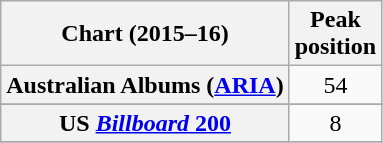<table class="wikitable sortable plainrowheaders" style="text-align:center">
<tr>
<th scope="col">Chart (2015–16)</th>
<th scope="col">Peak<br> position</th>
</tr>
<tr>
<th scope="row">Australian Albums (<a href='#'>ARIA</a>)</th>
<td>54</td>
</tr>
<tr>
</tr>
<tr>
</tr>
<tr>
</tr>
<tr>
</tr>
<tr>
</tr>
<tr>
<th scope="row">US <a href='#'><em>Billboard</em> 200</a></th>
<td>8</td>
</tr>
<tr>
</tr>
</table>
